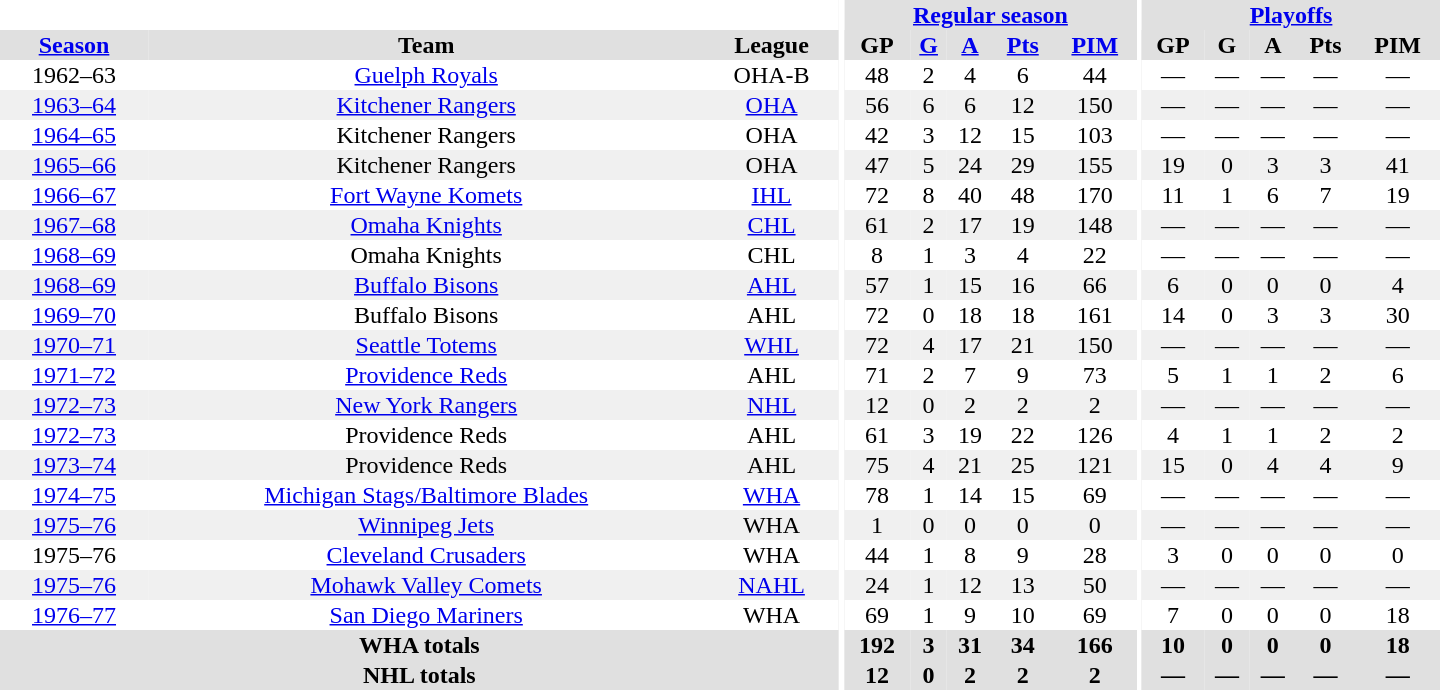<table border="0" cellpadding="1" cellspacing="0" style="text-align:center; width:60em">
<tr bgcolor="#e0e0e0">
<th colspan="3" bgcolor="#ffffff"></th>
<th rowspan="100" bgcolor="#ffffff"></th>
<th colspan="5"><a href='#'>Regular season</a></th>
<th rowspan="100" bgcolor="#ffffff"></th>
<th colspan="5"><a href='#'>Playoffs</a></th>
</tr>
<tr bgcolor="#e0e0e0">
<th><a href='#'>Season</a></th>
<th>Team</th>
<th>League</th>
<th>GP</th>
<th><a href='#'>G</a></th>
<th><a href='#'>A</a></th>
<th><a href='#'>Pts</a></th>
<th><a href='#'>PIM</a></th>
<th>GP</th>
<th>G</th>
<th>A</th>
<th>Pts</th>
<th>PIM</th>
</tr>
<tr>
<td>1962–63</td>
<td><a href='#'>Guelph Royals</a></td>
<td>OHA-B</td>
<td>48</td>
<td>2</td>
<td>4</td>
<td>6</td>
<td>44</td>
<td>—</td>
<td>—</td>
<td>—</td>
<td>—</td>
<td>—</td>
</tr>
<tr bgcolor="#f0f0f0">
<td><a href='#'>1963–64</a></td>
<td><a href='#'>Kitchener Rangers</a></td>
<td><a href='#'>OHA</a></td>
<td>56</td>
<td>6</td>
<td>6</td>
<td>12</td>
<td>150</td>
<td>—</td>
<td>—</td>
<td>—</td>
<td>—</td>
<td>—</td>
</tr>
<tr>
<td><a href='#'>1964–65</a></td>
<td>Kitchener Rangers</td>
<td>OHA</td>
<td>42</td>
<td>3</td>
<td>12</td>
<td>15</td>
<td>103</td>
<td>—</td>
<td>—</td>
<td>—</td>
<td>—</td>
<td>—</td>
</tr>
<tr bgcolor="#f0f0f0">
<td><a href='#'>1965–66</a></td>
<td>Kitchener Rangers</td>
<td>OHA</td>
<td>47</td>
<td>5</td>
<td>24</td>
<td>29</td>
<td>155</td>
<td>19</td>
<td>0</td>
<td>3</td>
<td>3</td>
<td>41</td>
</tr>
<tr>
<td><a href='#'>1966–67</a></td>
<td><a href='#'>Fort Wayne Komets</a></td>
<td><a href='#'>IHL</a></td>
<td>72</td>
<td>8</td>
<td>40</td>
<td>48</td>
<td>170</td>
<td>11</td>
<td>1</td>
<td>6</td>
<td>7</td>
<td>19</td>
</tr>
<tr bgcolor="#f0f0f0">
<td><a href='#'>1967–68</a></td>
<td><a href='#'>Omaha Knights</a></td>
<td><a href='#'>CHL</a></td>
<td>61</td>
<td>2</td>
<td>17</td>
<td>19</td>
<td>148</td>
<td>—</td>
<td>—</td>
<td>—</td>
<td>—</td>
<td>—</td>
</tr>
<tr>
<td><a href='#'>1968–69</a></td>
<td>Omaha Knights</td>
<td>CHL</td>
<td>8</td>
<td>1</td>
<td>3</td>
<td>4</td>
<td>22</td>
<td>—</td>
<td>—</td>
<td>—</td>
<td>—</td>
<td>—</td>
</tr>
<tr bgcolor="#f0f0f0">
<td><a href='#'>1968–69</a></td>
<td><a href='#'>Buffalo Bisons</a></td>
<td><a href='#'>AHL</a></td>
<td>57</td>
<td>1</td>
<td>15</td>
<td>16</td>
<td>66</td>
<td>6</td>
<td>0</td>
<td>0</td>
<td>0</td>
<td>4</td>
</tr>
<tr>
<td><a href='#'>1969–70</a></td>
<td>Buffalo Bisons</td>
<td>AHL</td>
<td>72</td>
<td>0</td>
<td>18</td>
<td>18</td>
<td>161</td>
<td>14</td>
<td>0</td>
<td>3</td>
<td>3</td>
<td>30</td>
</tr>
<tr bgcolor="#f0f0f0">
<td><a href='#'>1970–71</a></td>
<td><a href='#'>Seattle Totems</a></td>
<td><a href='#'>WHL</a></td>
<td>72</td>
<td>4</td>
<td>17</td>
<td>21</td>
<td>150</td>
<td>—</td>
<td>—</td>
<td>—</td>
<td>—</td>
<td>—</td>
</tr>
<tr>
<td><a href='#'>1971–72</a></td>
<td><a href='#'>Providence Reds</a></td>
<td>AHL</td>
<td>71</td>
<td>2</td>
<td>7</td>
<td>9</td>
<td>73</td>
<td>5</td>
<td>1</td>
<td>1</td>
<td>2</td>
<td>6</td>
</tr>
<tr bgcolor="#f0f0f0">
<td><a href='#'>1972–73</a></td>
<td><a href='#'>New York Rangers</a></td>
<td><a href='#'>NHL</a></td>
<td>12</td>
<td>0</td>
<td>2</td>
<td>2</td>
<td>2</td>
<td>—</td>
<td>—</td>
<td>—</td>
<td>—</td>
<td>—</td>
</tr>
<tr>
<td><a href='#'>1972–73</a></td>
<td>Providence Reds</td>
<td>AHL</td>
<td>61</td>
<td>3</td>
<td>19</td>
<td>22</td>
<td>126</td>
<td>4</td>
<td>1</td>
<td>1</td>
<td>2</td>
<td>2</td>
</tr>
<tr bgcolor="#f0f0f0">
<td><a href='#'>1973–74</a></td>
<td>Providence Reds</td>
<td>AHL</td>
<td>75</td>
<td>4</td>
<td>21</td>
<td>25</td>
<td>121</td>
<td>15</td>
<td>0</td>
<td>4</td>
<td>4</td>
<td>9</td>
</tr>
<tr>
<td><a href='#'>1974–75</a></td>
<td><a href='#'>Michigan Stags/Baltimore Blades</a></td>
<td><a href='#'>WHA</a></td>
<td>78</td>
<td>1</td>
<td>14</td>
<td>15</td>
<td>69</td>
<td>—</td>
<td>—</td>
<td>—</td>
<td>—</td>
<td>—</td>
</tr>
<tr bgcolor="#f0f0f0">
<td><a href='#'>1975–76</a></td>
<td><a href='#'>Winnipeg Jets</a></td>
<td>WHA</td>
<td>1</td>
<td>0</td>
<td>0</td>
<td>0</td>
<td>0</td>
<td>—</td>
<td>—</td>
<td>—</td>
<td>—</td>
<td>—</td>
</tr>
<tr>
<td>1975–76</td>
<td><a href='#'>Cleveland Crusaders</a></td>
<td>WHA</td>
<td>44</td>
<td>1</td>
<td>8</td>
<td>9</td>
<td>28</td>
<td>3</td>
<td>0</td>
<td>0</td>
<td>0</td>
<td>0</td>
</tr>
<tr bgcolor="#f0f0f0">
<td><a href='#'>1975–76</a></td>
<td><a href='#'>Mohawk Valley Comets</a></td>
<td><a href='#'>NAHL</a></td>
<td>24</td>
<td>1</td>
<td>12</td>
<td>13</td>
<td>50</td>
<td>—</td>
<td>—</td>
<td>—</td>
<td>—</td>
<td>—</td>
</tr>
<tr>
<td><a href='#'>1976–77</a></td>
<td><a href='#'>San Diego Mariners</a></td>
<td>WHA</td>
<td>69</td>
<td>1</td>
<td>9</td>
<td>10</td>
<td>69</td>
<td>7</td>
<td>0</td>
<td>0</td>
<td>0</td>
<td>18</td>
</tr>
<tr bgcolor="#e0e0e0">
<th colspan="3">WHA totals</th>
<th>192</th>
<th>3</th>
<th>31</th>
<th>34</th>
<th>166</th>
<th>10</th>
<th>0</th>
<th>0</th>
<th>0</th>
<th>18</th>
</tr>
<tr bgcolor="#e0e0e0">
<th colspan="3">NHL totals</th>
<th>12</th>
<th>0</th>
<th>2</th>
<th>2</th>
<th>2</th>
<th>—</th>
<th>—</th>
<th>—</th>
<th>—</th>
<th>—</th>
</tr>
</table>
